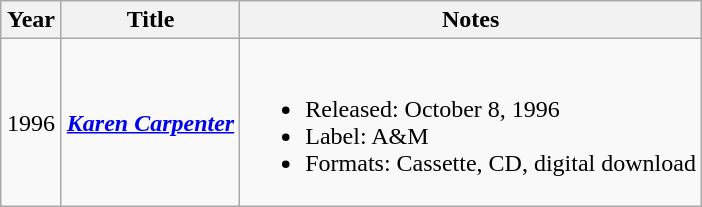<table class="wikitable">
<tr>
<th width="33">Year</th>
<th>Title</th>
<th>Notes</th>
</tr>
<tr>
<td align="center">1996</td>
<td align="left"><strong><em><a href='#'>Karen Carpenter</a></em></strong></td>
<td><br><ul><li>Released: October 8, 1996</li><li>Label: A&M</li><li>Formats: Cassette, CD, digital download</li></ul></td>
</tr>
</table>
